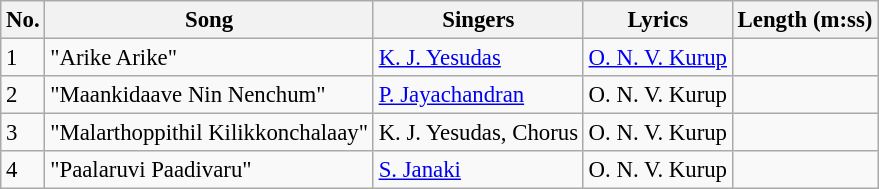<table class="wikitable" style="font-size:95%;">
<tr>
<th>No.</th>
<th>Song</th>
<th>Singers</th>
<th>Lyrics</th>
<th>Length (m:ss)</th>
</tr>
<tr>
<td>1</td>
<td>"Arike Arike"</td>
<td><a href='#'>K. J. Yesudas</a></td>
<td><a href='#'>O. N. V. Kurup</a></td>
<td></td>
</tr>
<tr>
<td>2</td>
<td>"Maankidaave Nin Nenchum"</td>
<td><a href='#'>P. Jayachandran</a></td>
<td>O. N. V. Kurup</td>
<td></td>
</tr>
<tr>
<td>3</td>
<td>"Malarthoppithil Kilikkonchalaay"</td>
<td>K. J. Yesudas, Chorus</td>
<td>O. N. V. Kurup</td>
<td></td>
</tr>
<tr>
<td>4</td>
<td>"Paalaruvi Paadivaru"</td>
<td><a href='#'>S. Janaki</a></td>
<td>O. N. V. Kurup</td>
<td></td>
</tr>
</table>
